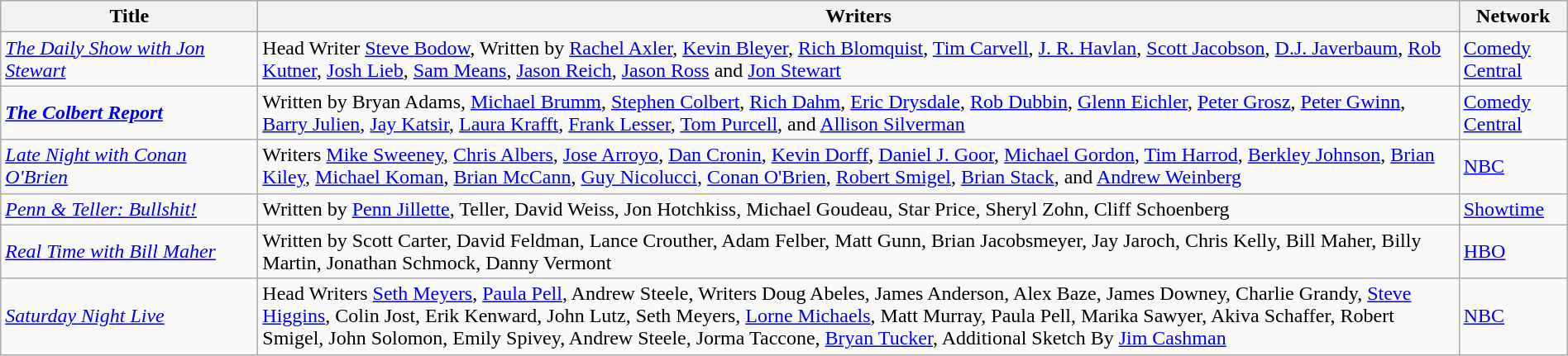<table class="wikitable" style="width:100%;">
<tr>
<th style="width:200px;">Title</th>
<th>Writers</th>
<th style="width:80px;">Network</th>
</tr>
<tr>
<td><em><a href='#'>The Daily Show with Jon Stewart</a></em></td>
<td>Head Writer <a href='#'>Steve Bodow</a>, Written by <a href='#'>Rachel Axler</a>, <a href='#'>Kevin Bleyer</a>, <a href='#'>Rich Blomquist</a>, <a href='#'>Tim Carvell</a>, <a href='#'>J. R. Havlan</a>, <a href='#'>Scott Jacobson</a>, <a href='#'>D.J. Javerbaum</a>, <a href='#'>Rob Kutner</a>, <a href='#'>Josh Lieb</a>, <a href='#'>Sam Means</a>, <a href='#'>Jason Reich</a>, <a href='#'>Jason Ross</a> and <a href='#'>Jon Stewart</a></td>
<td><a href='#'>Comedy Central</a></td>
</tr>
<tr>
<td><strong> <em><a href='#'>The Colbert Report</a></em> </strong></td>
<td>Written by Bryan Adams, <a href='#'>Michael Brumm</a>, <a href='#'>Stephen Colbert</a>, <a href='#'>Rich Dahm</a>, <a href='#'>Eric Drysdale</a>, <a href='#'>Rob Dubbin</a>, <a href='#'>Glenn Eichler</a>, <a href='#'>Peter Grosz</a>, <a href='#'>Peter Gwinn</a>, <a href='#'>Barry Julien</a>, <a href='#'>Jay Katsir</a>, <a href='#'>Laura Krafft</a>, <a href='#'>Frank Lesser</a>, <a href='#'>Tom Purcell</a>, and <a href='#'>Allison Silverman</a></td>
<td><a href='#'>Comedy Central</a></td>
</tr>
<tr>
<td><em><a href='#'>Late Night with Conan O'Brien</a></em></td>
<td>Writers <a href='#'>Mike Sweeney</a>, <a href='#'>Chris Albers</a>, <a href='#'>Jose Arroyo</a>, <a href='#'>Dan Cronin</a>, <a href='#'>Kevin Dorff</a>, <a href='#'>Daniel J. Goor</a>, <a href='#'>Michael Gordon</a>, <a href='#'>Tim Harrod</a>, <a href='#'>Berkley Johnson</a>, <a href='#'>Brian Kiley</a>, <a href='#'>Michael Koman</a>, <a href='#'>Brian McCann</a>, <a href='#'>Guy Nicolucci</a>, <a href='#'>Conan O'Brien</a>, <a href='#'>Robert Smigel</a>, <a href='#'>Brian Stack</a>, and <a href='#'>Andrew Weinberg</a></td>
<td><a href='#'>NBC</a></td>
</tr>
<tr>
<td><em><a href='#'>Penn & Teller: Bullshit!</a></em></td>
<td>Written by <a href='#'>Penn Jillette</a>, Teller, David Weiss, Jon Hotchkiss, Michael Goudeau, Star Price, Sheryl Zohn, Cliff Schoenberg</td>
<td><a href='#'>Showtime</a></td>
</tr>
<tr>
<td><em><a href='#'>Real Time with Bill Maher</a></em></td>
<td>Written by Scott Carter, David Feldman, Lance Crouther, Adam Felber, Matt Gunn, Brian Jacobsmeyer, Jay Jaroch, Chris Kelly, Bill Maher, Billy Martin, Jonathan Schmock, Danny Vermont</td>
<td><a href='#'>HBO</a></td>
</tr>
<tr>
<td><em><a href='#'>Saturday Night Live</a></em></td>
<td>Head Writers <a href='#'>Seth Meyers</a>, <a href='#'>Paula Pell</a>, Andrew Steele, Writers Doug Abeles, James Anderson, Alex Baze, James Downey, Charlie Grandy, <a href='#'>Steve Higgins</a>, Colin Jost, Erik Kenward, John Lutz, Seth Meyers, <a href='#'>Lorne Michaels</a>, Matt Murray, Paula Pell, Marika Sawyer, Akiva Schaffer, Robert Smigel, John Solomon, Emily Spivey, Andrew Steele, Jorma Taccone, <a href='#'>Bryan Tucker</a>, Additional Sketch By <a href='#'>Jim Cashman</a></td>
<td><a href='#'>NBC</a></td>
</tr>
</table>
